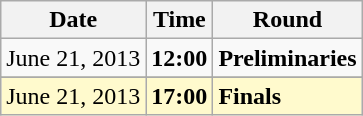<table class="wikitable">
<tr>
<th>Date</th>
<th>Time</th>
<th>Round</th>
</tr>
<tr>
<td>June 21, 2013</td>
<td><strong>12:00</strong></td>
<td><strong>Preliminaries</strong></td>
</tr>
<tr>
</tr>
<tr style=background:lemonchiffon>
<td>June 21, 2013</td>
<td><strong>17:00</strong></td>
<td><strong>Finals</strong></td>
</tr>
</table>
